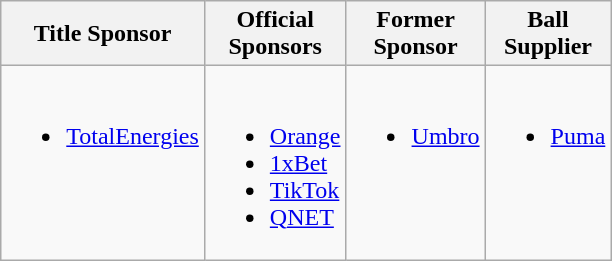<table class="wikitable" style="width:25%">
<tr>
<th>Title Sponsor</th>
<th>Official Sponsors</th>
<th>Former Sponsor</th>
<th>Ball Supplier</th>
</tr>
<tr>
<td style="vertical-align:top;"><br><ul><li><a href='#'>TotalEnergies</a></li></ul></td>
<td style="vertical-align:top;"><br><ul><li><a href='#'>Orange</a></li><li><a href='#'>1xBet</a></li><li><a href='#'>TikTok</a></li><li><a href='#'>QNET</a></li></ul></td>
<td style="vertical-align:top;"><br><ul><li><a href='#'>Umbro</a></li></ul></td>
<td style="vertical-align:top;"><br><ul><li><a href='#'>Puma</a></li></ul></td>
</tr>
</table>
